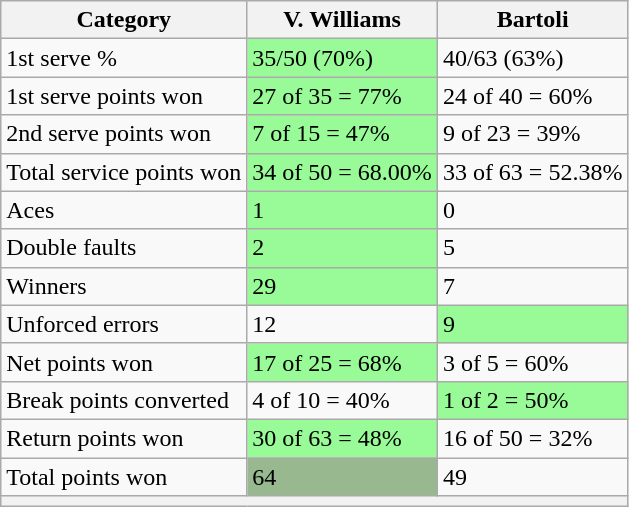<table class="wikitable">
<tr>
<th>Category</th>
<th> V. Williams</th>
<th> Bartoli</th>
</tr>
<tr>
<td>1st serve %</td>
<td bgcolor=98FB98>35/50 (70%)</td>
<td>40/63 (63%)</td>
</tr>
<tr>
<td>1st serve points won</td>
<td bgcolor=98FB98>27 of 35 = 77%</td>
<td>24 of 40 = 60%</td>
</tr>
<tr>
<td>2nd serve points won</td>
<td bgcolor=98FB98>7 of 15 = 47%</td>
<td>9 of 23 = 39%</td>
</tr>
<tr>
<td>Total service points won</td>
<td bgcolor=98FB98>34 of 50 = 68.00%</td>
<td>33 of 63 = 52.38%</td>
</tr>
<tr>
<td>Aces</td>
<td bgcolor=98FB98>1</td>
<td>0</td>
</tr>
<tr>
<td>Double faults</td>
<td bgcolor=98FB98>2</td>
<td>5</td>
</tr>
<tr>
<td>Winners</td>
<td bgcolor=98FB98>29</td>
<td>7</td>
</tr>
<tr>
<td>Unforced errors</td>
<td>12</td>
<td bgcolor=98FB98>9</td>
</tr>
<tr>
<td>Net points won</td>
<td bgcolor=98FB98>17 of 25 = 68%</td>
<td>3 of 5 = 60%</td>
</tr>
<tr>
<td>Break points converted</td>
<td>4 of 10 = 40%</td>
<td bgcolor=98FB98>1 of 2 = 50%</td>
</tr>
<tr>
<td>Return points won</td>
<td bgcolor=98FB98>30 of 63 = 48%</td>
<td>16 of 50 = 32%</td>
</tr>
<tr>
<td>Total points won</td>
<td bgcolor=98FB989>64</td>
<td>49</td>
</tr>
<tr>
<th colspan=3></th>
</tr>
</table>
